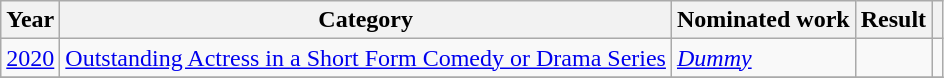<table class="wikitable sortable">
<tr>
<th>Year</th>
<th>Category</th>
<th>Nominated work</th>
<th>Result</th>
<th class="unsortable"></th>
</tr>
<tr>
<td><a href='#'>2020</a></td>
<td><a href='#'>Outstanding Actress in a Short Form Comedy or Drama Series</a></td>
<td><em><a href='#'>Dummy</a></em></td>
<td></td>
<td style="text-align: center;"></td>
</tr>
<tr>
</tr>
</table>
